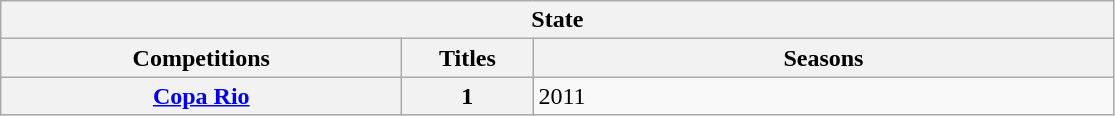<table class="wikitable">
<tr>
<th colspan="3">State</th>
</tr>
<tr>
<th style="width:260px">Competitions</th>
<th style="width:80px">Titles</th>
<th style="width:380px">Seasons</th>
</tr>
<tr>
<th style="text-align:center"><a href='#'>Copa Rio</a></th>
<th style="text-align:center"><strong>1</strong></th>
<td align="left">2011</td>
</tr>
</table>
